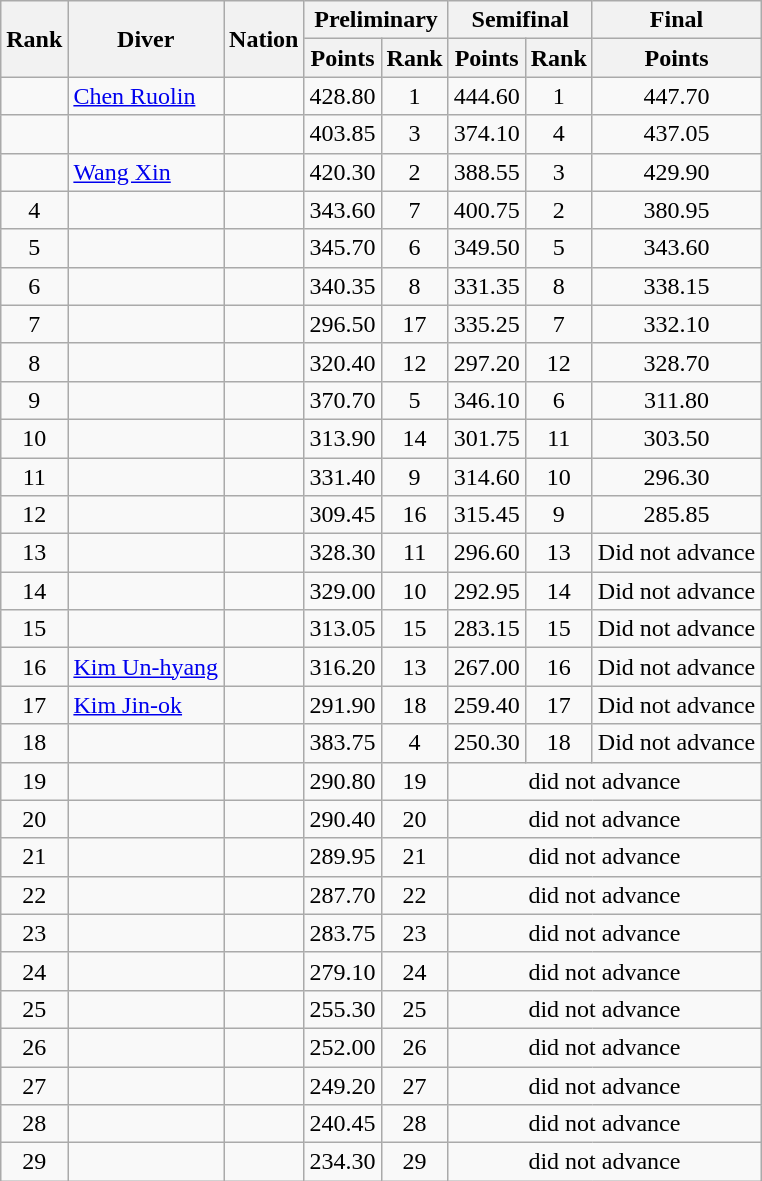<table class="wikitable sortable" style="text-align:center">
<tr>
<th rowspan="2">Rank</th>
<th rowspan="2">Diver</th>
<th rowspan="2">Nation</th>
<th colspan="2">Preliminary</th>
<th colspan="2">Semifinal</th>
<th>Final</th>
</tr>
<tr>
<th>Points</th>
<th>Rank</th>
<th>Points</th>
<th>Rank</th>
<th>Points</th>
</tr>
<tr>
<td></td>
<td align=left><a href='#'>Chen Ruolin</a></td>
<td align=left></td>
<td>428.80</td>
<td>1</td>
<td>444.60</td>
<td>1</td>
<td>447.70</td>
</tr>
<tr>
<td></td>
<td align=left></td>
<td align=left></td>
<td>403.85</td>
<td>3</td>
<td>374.10</td>
<td>4</td>
<td>437.05</td>
</tr>
<tr>
<td></td>
<td align=left><a href='#'>Wang Xin</a></td>
<td align=left></td>
<td>420.30</td>
<td>2</td>
<td>388.55</td>
<td>3</td>
<td>429.90</td>
</tr>
<tr>
<td>4</td>
<td align=left></td>
<td align=left></td>
<td>343.60</td>
<td>7</td>
<td>400.75</td>
<td>2</td>
<td>380.95</td>
</tr>
<tr>
<td>5</td>
<td align=left></td>
<td align=left></td>
<td>345.70</td>
<td>6</td>
<td>349.50</td>
<td>5</td>
<td>343.60</td>
</tr>
<tr>
<td>6</td>
<td align=left></td>
<td align=left></td>
<td>340.35</td>
<td>8</td>
<td>331.35</td>
<td>8</td>
<td>338.15</td>
</tr>
<tr>
<td>7</td>
<td align=left></td>
<td align=left></td>
<td>296.50</td>
<td>17</td>
<td>335.25</td>
<td>7</td>
<td>332.10</td>
</tr>
<tr>
<td>8</td>
<td align=left></td>
<td align=left></td>
<td>320.40</td>
<td>12</td>
<td>297.20</td>
<td>12</td>
<td>328.70</td>
</tr>
<tr>
<td>9</td>
<td align=left></td>
<td align=left></td>
<td>370.70</td>
<td>5</td>
<td>346.10</td>
<td>6</td>
<td>311.80</td>
</tr>
<tr>
<td>10</td>
<td align=left></td>
<td align=left></td>
<td>313.90</td>
<td>14</td>
<td>301.75</td>
<td>11</td>
<td>303.50</td>
</tr>
<tr>
<td>11</td>
<td align=left></td>
<td align=left></td>
<td>331.40</td>
<td>9</td>
<td>314.60</td>
<td>10</td>
<td>296.30</td>
</tr>
<tr>
<td>12</td>
<td align=left></td>
<td align=left></td>
<td>309.45</td>
<td>16</td>
<td>315.45</td>
<td>9</td>
<td>285.85</td>
</tr>
<tr>
<td>13</td>
<td align=left></td>
<td align=left></td>
<td>328.30</td>
<td>11</td>
<td>296.60</td>
<td>13</td>
<td>Did not advance</td>
</tr>
<tr>
<td>14</td>
<td align=left></td>
<td align=left></td>
<td>329.00</td>
<td>10</td>
<td>292.95</td>
<td>14</td>
<td>Did not advance</td>
</tr>
<tr>
<td>15</td>
<td align=left></td>
<td align=left></td>
<td>313.05</td>
<td>15</td>
<td>283.15</td>
<td>15</td>
<td>Did not advance</td>
</tr>
<tr>
<td>16</td>
<td align=left><a href='#'>Kim Un-hyang</a></td>
<td align=left></td>
<td>316.20</td>
<td>13</td>
<td>267.00</td>
<td>16</td>
<td>Did not advance</td>
</tr>
<tr>
<td>17</td>
<td align=left><a href='#'>Kim Jin-ok</a></td>
<td align=left></td>
<td>291.90</td>
<td>18</td>
<td>259.40</td>
<td>17</td>
<td>Did not advance</td>
</tr>
<tr>
<td>18</td>
<td align=left></td>
<td align=left></td>
<td>383.75</td>
<td>4</td>
<td>250.30</td>
<td>18</td>
<td>Did not advance</td>
</tr>
<tr>
<td>19</td>
<td align=left></td>
<td align=left></td>
<td>290.80</td>
<td>19</td>
<td colspan=3>did not advance</td>
</tr>
<tr>
<td>20</td>
<td align=left></td>
<td align=left></td>
<td>290.40</td>
<td>20</td>
<td colspan=3>did not advance</td>
</tr>
<tr>
<td>21</td>
<td align=left></td>
<td align=left></td>
<td>289.95</td>
<td>21</td>
<td colspan=3>did not advance</td>
</tr>
<tr>
<td>22</td>
<td align=left></td>
<td align=left></td>
<td>287.70</td>
<td>22</td>
<td colspan=3>did not advance</td>
</tr>
<tr>
<td>23</td>
<td align=left></td>
<td align=left></td>
<td>283.75</td>
<td>23</td>
<td colspan=3>did not advance</td>
</tr>
<tr>
<td>24</td>
<td align=left></td>
<td align=left></td>
<td>279.10</td>
<td>24</td>
<td colspan=3>did not advance</td>
</tr>
<tr>
<td>25</td>
<td align=left></td>
<td align=left></td>
<td>255.30</td>
<td>25</td>
<td colspan=3>did not advance</td>
</tr>
<tr>
<td>26</td>
<td align=left></td>
<td align=left></td>
<td>252.00</td>
<td>26</td>
<td colspan=3>did not advance</td>
</tr>
<tr>
<td>27</td>
<td align=left></td>
<td align=left></td>
<td>249.20</td>
<td>27</td>
<td colspan=3>did not advance</td>
</tr>
<tr>
<td>28</td>
<td align=left></td>
<td align=left></td>
<td>240.45</td>
<td>28</td>
<td colspan=3>did not advance</td>
</tr>
<tr>
<td>29</td>
<td align=left></td>
<td align=left></td>
<td>234.30</td>
<td>29</td>
<td colspan=3>did not advance</td>
</tr>
</table>
